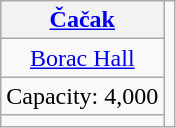<table class="wikitable" style="text-align:center">
<tr>
<th><a href='#'>Čačak</a></th>
<td rowspan=4></td>
</tr>
<tr>
<td><a href='#'>Borac Hall</a></td>
</tr>
<tr>
<td>Capacity: 4,000</td>
</tr>
<tr>
<td></td>
</tr>
</table>
